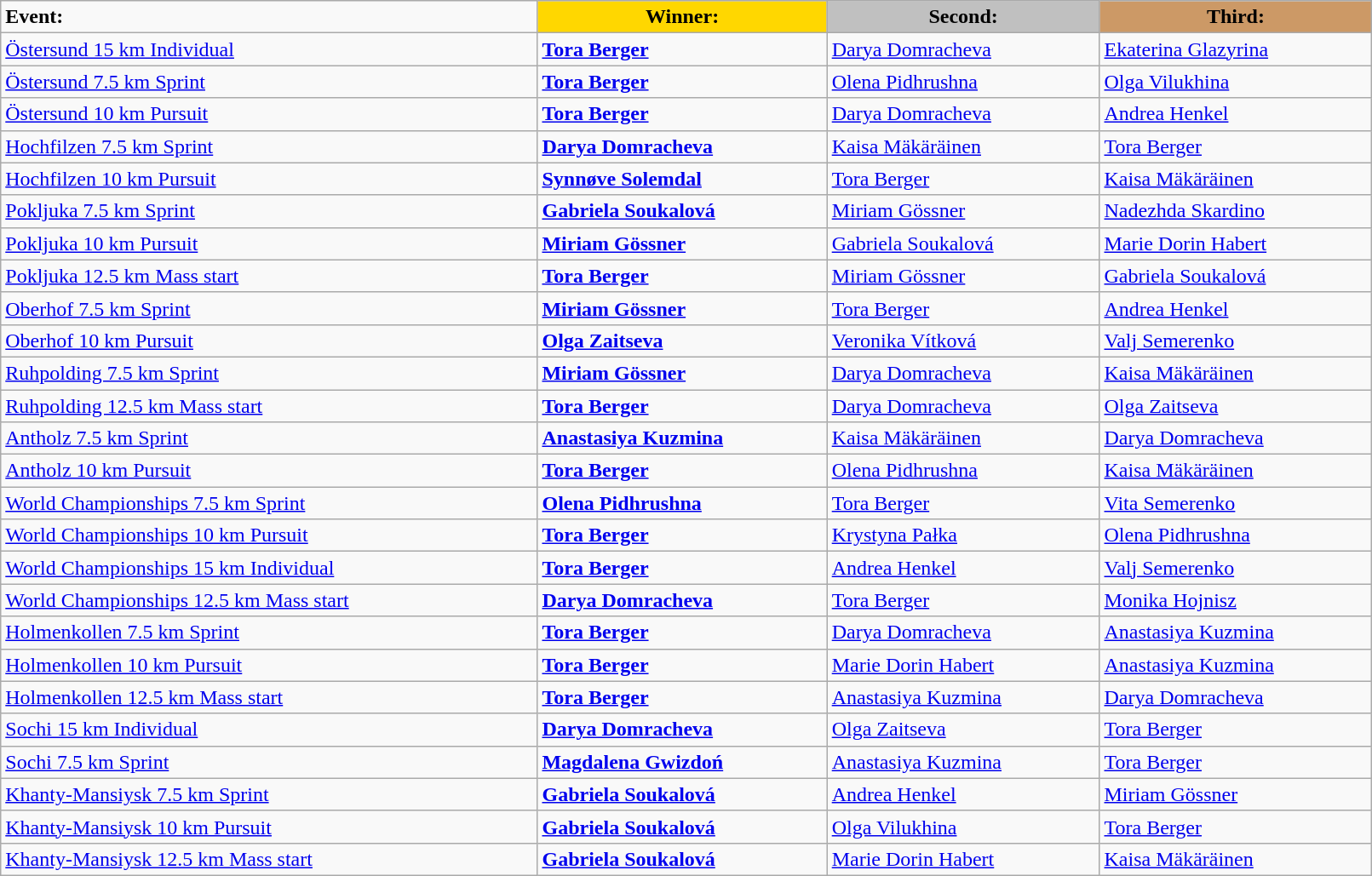<table class="wikitable" width=85%>
<tr>
<td><strong>Event:</strong></td>
<td style="text-align:center;background-color:gold;"><strong>Winner:</strong></td>
<td style="text-align:center;background-color:silver;"><strong>Second:</strong></td>
<td style="text-align:center;background-color:#CC9966;"><strong>Third:</strong></td>
</tr>
<tr>
<td><a href='#'>Östersund 15 km Individual</a><br></td>
<td><strong><a href='#'>Tora Berger</a></strong><br><small></small></td>
<td><a href='#'>Darya Domracheva</a><br><small></small></td>
<td><a href='#'>Ekaterina Glazyrina</a><br><small></small></td>
</tr>
<tr>
<td><a href='#'>Östersund 7.5 km Sprint</a><br></td>
<td><strong><a href='#'>Tora Berger</a></strong><br><small></small></td>
<td><a href='#'>Olena Pidhrushna</a><br><small></small></td>
<td><a href='#'>Olga Vilukhina</a><br><small></small></td>
</tr>
<tr>
<td><a href='#'>Östersund 10 km Pursuit</a><br></td>
<td><strong><a href='#'>Tora Berger</a></strong><br><small></small></td>
<td><a href='#'>Darya Domracheva</a><br><small></small></td>
<td><a href='#'>Andrea Henkel</a><br><small></small></td>
</tr>
<tr>
<td><a href='#'>Hochfilzen 7.5 km Sprint</a><br></td>
<td><strong><a href='#'>Darya Domracheva</a></strong><br><small></small></td>
<td><a href='#'>Kaisa Mäkäräinen</a><br><small></small></td>
<td><a href='#'>Tora Berger</a><br><small></small></td>
</tr>
<tr>
<td><a href='#'>Hochfilzen 10 km Pursuit</a><br></td>
<td><strong><a href='#'>Synnøve Solemdal</a></strong><br><small></small></td>
<td><a href='#'>Tora Berger</a><br><small></small></td>
<td><a href='#'>Kaisa Mäkäräinen</a><br><small></small></td>
</tr>
<tr>
<td><a href='#'>Pokljuka 7.5 km Sprint</a><br></td>
<td><strong><a href='#'>Gabriela Soukalová</a></strong><br><small></small></td>
<td><a href='#'>Miriam Gössner</a><br><small></small></td>
<td><a href='#'>Nadezhda Skardino</a><br><small></small></td>
</tr>
<tr>
<td><a href='#'>Pokljuka 10 km Pursuit</a><br></td>
<td><strong><a href='#'>Miriam Gössner</a></strong><br><small></small></td>
<td><a href='#'>Gabriela Soukalová</a><br><small></small></td>
<td><a href='#'>Marie Dorin Habert</a><br><small></small></td>
</tr>
<tr>
<td><a href='#'>Pokljuka 12.5 km Mass start</a><br></td>
<td><strong><a href='#'>Tora Berger</a></strong><br><small></small></td>
<td><a href='#'>Miriam Gössner</a><br><small></small></td>
<td><a href='#'>Gabriela Soukalová</a><br><small></small></td>
</tr>
<tr>
<td><a href='#'>Oberhof 7.5 km Sprint</a><br></td>
<td><strong><a href='#'>Miriam Gössner</a></strong><br><small></small></td>
<td><a href='#'>Tora Berger</a><br><small></small></td>
<td><a href='#'>Andrea Henkel</a><br><small></small></td>
</tr>
<tr>
<td><a href='#'>Oberhof 10 km Pursuit</a><br></td>
<td><strong><a href='#'>Olga Zaitseva</a></strong><br><small></small></td>
<td><a href='#'>Veronika Vítková</a><br><small></small></td>
<td><a href='#'>Valj Semerenko</a><br><small></small></td>
</tr>
<tr>
<td><a href='#'>Ruhpolding 7.5 km Sprint</a><br></td>
<td><strong><a href='#'>Miriam Gössner</a></strong><br><small></small></td>
<td><a href='#'>Darya Domracheva</a><br><small></small></td>
<td><a href='#'>Kaisa Mäkäräinen</a><br><small></small></td>
</tr>
<tr>
<td><a href='#'>Ruhpolding 12.5 km Mass start</a><br></td>
<td><strong><a href='#'>Tora Berger</a></strong><br><small></small></td>
<td><a href='#'>Darya Domracheva</a><br><small></small></td>
<td><a href='#'>Olga Zaitseva</a><br><small></small></td>
</tr>
<tr>
<td><a href='#'>Antholz 7.5 km Sprint</a><br></td>
<td><strong><a href='#'>Anastasiya Kuzmina</a></strong><br><small></small></td>
<td><a href='#'>Kaisa Mäkäräinen</a><br><small></small></td>
<td><a href='#'>Darya Domracheva</a><br><small></small></td>
</tr>
<tr>
<td><a href='#'>Antholz 10 km Pursuit</a><br></td>
<td><strong><a href='#'>Tora Berger</a></strong><br><small></small></td>
<td><a href='#'>Olena Pidhrushna</a><br><small></small></td>
<td><a href='#'>Kaisa Mäkäräinen</a><br><small></small></td>
</tr>
<tr>
<td><a href='#'>World Championships 7.5 km Sprint</a><br></td>
<td><strong><a href='#'>Olena Pidhrushna</a></strong><br><small></small></td>
<td><a href='#'>Tora Berger</a><br><small></small></td>
<td><a href='#'>Vita Semerenko</a><br><small></small></td>
</tr>
<tr>
<td><a href='#'>World Championships 10 km Pursuit</a><br></td>
<td><strong><a href='#'>Tora Berger</a></strong><br><small></small></td>
<td><a href='#'>Krystyna Pałka</a><br><small></small></td>
<td><a href='#'>Olena Pidhrushna</a><br><small></small></td>
</tr>
<tr>
<td><a href='#'>World Championships 15 km Individual</a><br></td>
<td><strong><a href='#'>Tora Berger</a></strong><br><small></small></td>
<td><a href='#'>Andrea Henkel</a><br><small></small></td>
<td><a href='#'>Valj Semerenko</a><br><small></small></td>
</tr>
<tr>
<td><a href='#'>World Championships 12.5 km Mass start</a><br></td>
<td><strong><a href='#'>Darya Domracheva</a></strong><br><small></small></td>
<td><a href='#'>Tora Berger</a><br><small></small></td>
<td><a href='#'>Monika Hojnisz</a><br><small></small></td>
</tr>
<tr>
<td><a href='#'>Holmenkollen 7.5 km Sprint</a><br></td>
<td><strong><a href='#'>Tora Berger</a></strong><br><small></small></td>
<td><a href='#'>Darya Domracheva</a><br><small></small></td>
<td><a href='#'>Anastasiya Kuzmina</a><br><small></small></td>
</tr>
<tr>
<td><a href='#'>Holmenkollen 10 km Pursuit</a><br></td>
<td><strong><a href='#'>Tora Berger</a></strong><br><small></small></td>
<td><a href='#'>Marie Dorin Habert</a><br><small></small></td>
<td><a href='#'>Anastasiya Kuzmina</a><br><small></small></td>
</tr>
<tr>
<td><a href='#'>Holmenkollen 12.5 km Mass start</a><br></td>
<td><strong><a href='#'>Tora Berger</a></strong><br><small></small></td>
<td><a href='#'>Anastasiya Kuzmina</a><br><small></small></td>
<td><a href='#'>Darya Domracheva</a><br><small></small></td>
</tr>
<tr>
<td><a href='#'>Sochi 15 km Individual</a><br></td>
<td><strong><a href='#'>Darya Domracheva</a></strong><br><small></small></td>
<td><a href='#'>Olga Zaitseva</a><br><small></small></td>
<td><a href='#'>Tora Berger</a> <br><small></small></td>
</tr>
<tr>
<td><a href='#'>Sochi 7.5 km Sprint</a><br></td>
<td><strong><a href='#'>Magdalena Gwizdoń</a></strong><br><small></small></td>
<td><a href='#'>Anastasiya Kuzmina</a><br><small></small></td>
<td><a href='#'>Tora Berger</a> <br><small></small></td>
</tr>
<tr>
<td><a href='#'>Khanty-Mansiysk 7.5 km Sprint</a><br></td>
<td><strong><a href='#'>Gabriela Soukalová</a></strong><br><small></small></td>
<td><a href='#'>Andrea Henkel</a><br><small></small></td>
<td><a href='#'>Miriam Gössner</a><br><small></small></td>
</tr>
<tr>
<td><a href='#'>Khanty-Mansiysk 10 km Pursuit</a><br></td>
<td><strong><a href='#'>Gabriela Soukalová</a></strong><br><small></small></td>
<td><a href='#'>Olga Vilukhina</a><br><small></small></td>
<td><a href='#'>Tora Berger</a> <br><small></small></td>
</tr>
<tr>
<td><a href='#'>Khanty-Mansiysk 12.5 km Mass start</a><br></td>
<td><strong><a href='#'>Gabriela Soukalová</a></strong><br><small></small></td>
<td><a href='#'>Marie Dorin Habert</a><br><small></small></td>
<td><a href='#'>Kaisa Mäkäräinen</a><br><small></small></td>
</tr>
</table>
